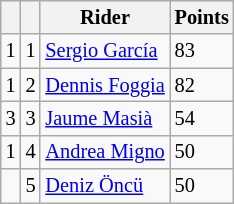<table class="wikitable" style="font-size: 85%;">
<tr>
<th></th>
<th></th>
<th>Rider</th>
<th>Points</th>
</tr>
<tr>
<td> 1</td>
<td align=center>1</td>
<td> <a href='#'>Sergio García</a></td>
<td align=left>83</td>
</tr>
<tr>
<td> 1</td>
<td align=center>2</td>
<td> <a href='#'>Dennis Foggia</a></td>
<td align=left>82</td>
</tr>
<tr>
<td> 3</td>
<td align=center>3</td>
<td> <a href='#'>Jaume Masià</a></td>
<td align=left>54</td>
</tr>
<tr>
<td> 1</td>
<td align=center>4</td>
<td> <a href='#'>Andrea Migno</a></td>
<td align=left>50</td>
</tr>
<tr>
<td></td>
<td align=center>5</td>
<td> <a href='#'>Deniz Öncü</a></td>
<td align=left>50</td>
</tr>
</table>
